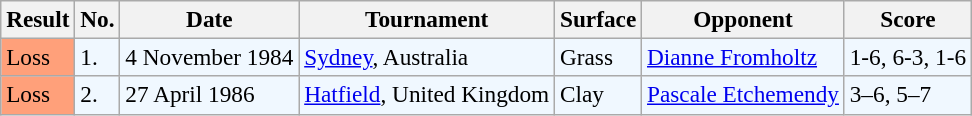<table class="sortable wikitable" style="font-size:97%">
<tr>
<th>Result</th>
<th>No.</th>
<th>Date</th>
<th>Tournament</th>
<th>Surface</th>
<th>Opponent</th>
<th>Score</th>
</tr>
<tr bgcolor=f0f8ff>
<td style="background:#ffa07a;">Loss</td>
<td>1.</td>
<td>4 November 1984</td>
<td><a href='#'>Sydney</a>, Australia</td>
<td>Grass</td>
<td> <a href='#'>Dianne Fromholtz</a></td>
<td>1-6, 6-3, 1-6</td>
</tr>
<tr bgcolor="#f0f8ff">
<td style="background:#ffa07a;">Loss</td>
<td>2.</td>
<td>27 April 1986</td>
<td><a href='#'>Hatfield</a>, United Kingdom</td>
<td>Clay</td>
<td> <a href='#'>Pascale Etchemendy</a></td>
<td>3–6, 5–7</td>
</tr>
</table>
